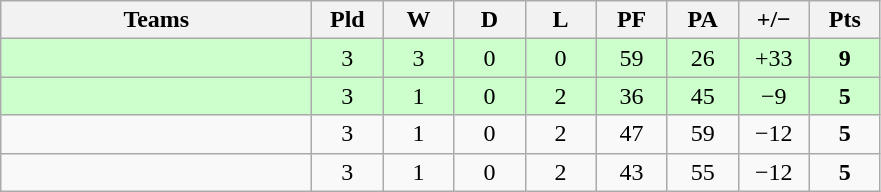<table class="wikitable" style="text-align: center;">
<tr>
<th width="200">Teams</th>
<th width="40">Pld</th>
<th width="40">W</th>
<th width="40">D</th>
<th width="40">L</th>
<th width="40">PF</th>
<th width="40">PA</th>
<th width="40">+/−</th>
<th width="40">Pts</th>
</tr>
<tr bgcolor=ccffcc>
<td align=left></td>
<td>3</td>
<td>3</td>
<td>0</td>
<td>0</td>
<td>59</td>
<td>26</td>
<td>+33</td>
<td><strong>9</strong></td>
</tr>
<tr bgcolor=ccffcc>
<td align=left></td>
<td>3</td>
<td>1</td>
<td>0</td>
<td>2</td>
<td>36</td>
<td>45</td>
<td>−9</td>
<td><strong>5</strong></td>
</tr>
<tr>
<td align=left></td>
<td>3</td>
<td>1</td>
<td>0</td>
<td>2</td>
<td>47</td>
<td>59</td>
<td>−12</td>
<td><strong>5</strong></td>
</tr>
<tr>
<td align=left></td>
<td>3</td>
<td>1</td>
<td>0</td>
<td>2</td>
<td>43</td>
<td>55</td>
<td>−12</td>
<td><strong>5</strong></td>
</tr>
</table>
